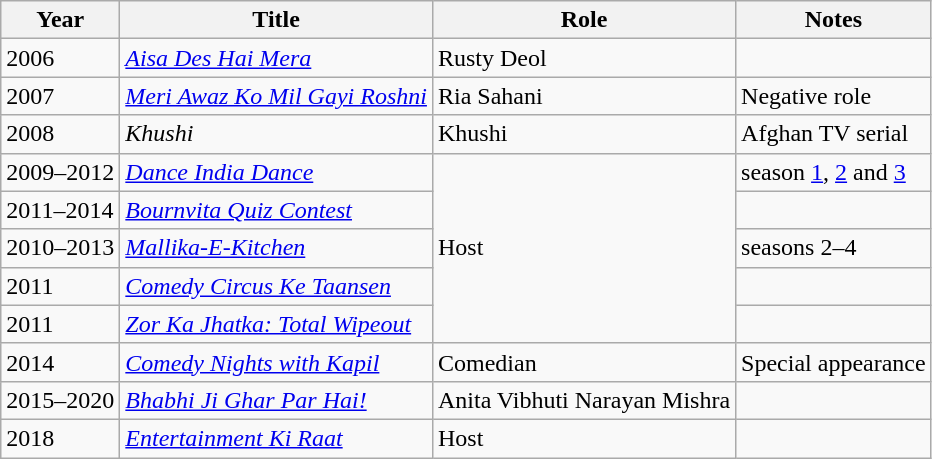<table class="wikitable sortable">
<tr>
<th>Year</th>
<th>Title</th>
<th>Role</th>
<th>Notes</th>
</tr>
<tr>
<td>2006</td>
<td><em><a href='#'>Aisa Des Hai Mera</a></em></td>
<td>Rusty Deol</td>
<td></td>
</tr>
<tr>
<td>2007</td>
<td><em><a href='#'>Meri Awaz Ko Mil Gayi Roshni</a></em></td>
<td>Ria Sahani</td>
<td>Negative role</td>
</tr>
<tr>
<td>2008</td>
<td><em>Khushi</em></td>
<td>Khushi</td>
<td>Afghan TV serial</td>
</tr>
<tr>
<td>2009–2012</td>
<td><em><a href='#'>Dance India Dance</a></em></td>
<td rowspan="5">Host</td>
<td>season <a href='#'>1</a>, <a href='#'>2</a> and <a href='#'>3</a></td>
</tr>
<tr>
<td>2011–2014</td>
<td><em><a href='#'>Bournvita Quiz Contest</a></em></td>
<td></td>
</tr>
<tr>
<td>2010–2013</td>
<td><em><a href='#'>Mallika-E-Kitchen</a></em></td>
<td>seasons 2–4</td>
</tr>
<tr>
<td>2011</td>
<td><em><a href='#'>Comedy Circus Ke Taansen</a></em></td>
<td></td>
</tr>
<tr>
<td>2011</td>
<td><em><a href='#'>Zor Ka Jhatka: Total Wipeout</a></em></td>
<td></td>
</tr>
<tr>
<td>2014</td>
<td><em><a href='#'>Comedy Nights with Kapil</a></em></td>
<td>Comedian</td>
<td>Special appearance</td>
</tr>
<tr>
<td>2015–2020</td>
<td><em><a href='#'>Bhabhi Ji Ghar Par Hai!</a></em></td>
<td>Anita Vibhuti Narayan Mishra</td>
<td></td>
</tr>
<tr>
<td>2018</td>
<td><em><a href='#'>Entertainment Ki Raat</a></em></td>
<td>Host</td>
<td></td>
</tr>
</table>
